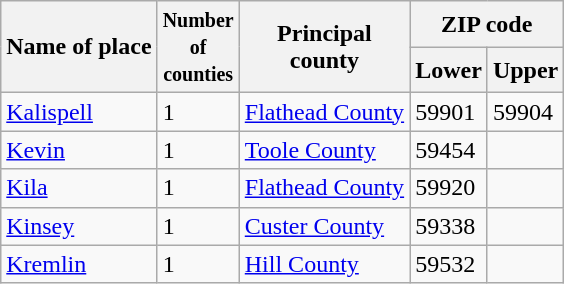<table class=wikitable>
<tr>
<th rowspan=2>Name of place</th>
<th rowspan=2><small>Number <br>of<br>counties</small></th>
<th rowspan=2>Principal <br> county</th>
<th colspan=2>ZIP code</th>
</tr>
<tr>
<th>Lower</th>
<th>Upper</th>
</tr>
<tr>
<td><a href='#'>Kalispell</a></td>
<td>1</td>
<td><a href='#'>Flathead County</a></td>
<td>59901</td>
<td>59904</td>
</tr>
<tr>
<td><a href='#'>Kevin</a></td>
<td>1</td>
<td><a href='#'>Toole County</a></td>
<td>59454</td>
<td></td>
</tr>
<tr>
<td><a href='#'>Kila</a></td>
<td>1</td>
<td><a href='#'>Flathead County</a></td>
<td>59920</td>
<td></td>
</tr>
<tr>
<td><a href='#'>Kinsey</a></td>
<td>1</td>
<td><a href='#'>Custer County</a></td>
<td>59338</td>
<td></td>
</tr>
<tr>
<td><a href='#'>Kremlin</a></td>
<td>1</td>
<td><a href='#'>Hill County</a></td>
<td>59532</td>
<td></td>
</tr>
</table>
